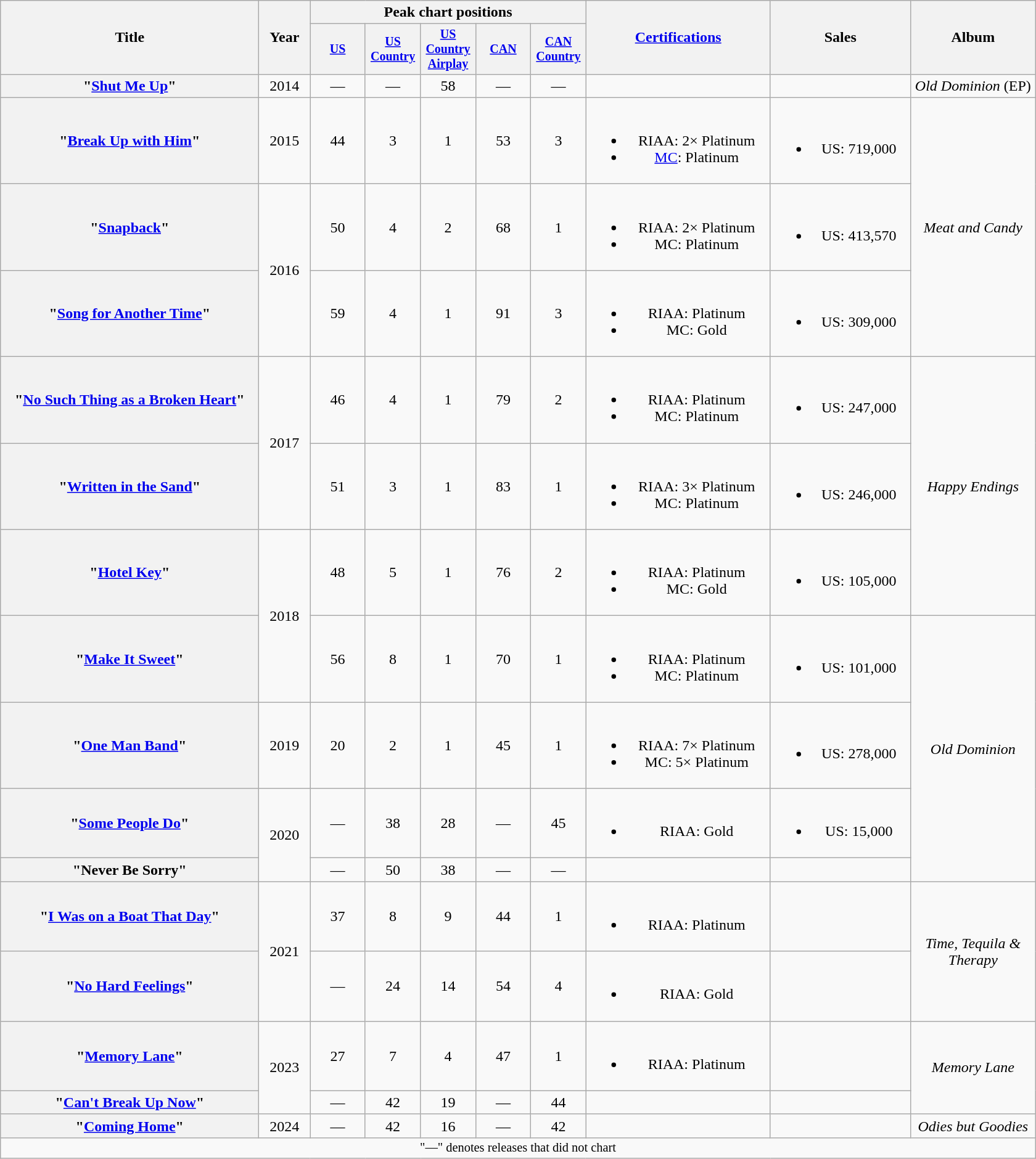<table class="wikitable plainrowheaders" style="text-align:center;">
<tr>
<th scope="col" rowspan="2" style="width:17em;">Title</th>
<th scope="col" rowspan="2" style="width:3em;">Year</th>
<th scope="col" colspan="5">Peak chart positions</th>
<th scope="col" rowspan="2" style="width:12em;"><a href='#'>Certifications</a><br></th>
<th scope="col" rowspan="2" style="width:9em;">Sales</th>
<th scope="col" rowspan="2" style="width:8em;">Album</th>
</tr>
<tr style="font-size:smaller;">
<th scope="col" style="width:4em;"><a href='#'>US</a><br></th>
<th scope="col" style="width:4em;"><a href='#'>US Country</a><br></th>
<th scope="col" style="width:4em;"><a href='#'>US Country Airplay</a><br></th>
<th scope="col" style="width:4em;"><a href='#'>CAN</a><br></th>
<th scope="col" style="width:4em;"><a href='#'>CAN Country</a><br></th>
</tr>
<tr>
<th scope="row">"<a href='#'>Shut Me Up</a>"</th>
<td>2014</td>
<td>—</td>
<td>—</td>
<td>58</td>
<td>—</td>
<td>—</td>
<td></td>
<td></td>
<td><em>Old Dominion</em> (EP)</td>
</tr>
<tr>
<th scope="row">"<a href='#'>Break Up with Him</a>"</th>
<td>2015</td>
<td>44</td>
<td>3</td>
<td>1</td>
<td>53</td>
<td>3</td>
<td><br><ul><li>RIAA: 2× Platinum</li><li><a href='#'>MC</a>: Platinum</li></ul></td>
<td><br><ul><li>US: 719,000</li></ul></td>
<td rowspan="3"><em>Meat and Candy</em></td>
</tr>
<tr>
<th scope="row">"<a href='#'>Snapback</a>"</th>
<td rowspan="2">2016</td>
<td>50</td>
<td>4</td>
<td>2</td>
<td>68</td>
<td>1</td>
<td><br><ul><li>RIAA: 2× Platinum</li><li>MC: Platinum</li></ul></td>
<td><br><ul><li>US: 413,570</li></ul></td>
</tr>
<tr>
<th scope="row">"<a href='#'>Song for Another Time</a>"</th>
<td>59</td>
<td>4</td>
<td>1</td>
<td>91</td>
<td>3</td>
<td><br><ul><li>RIAA: Platinum</li><li>MC: Gold</li></ul></td>
<td><br><ul><li>US: 309,000</li></ul></td>
</tr>
<tr>
<th scope="row">"<a href='#'>No Such Thing as a Broken Heart</a>"</th>
<td rowspan="2">2017</td>
<td>46</td>
<td>4</td>
<td>1</td>
<td>79</td>
<td>2</td>
<td><br><ul><li>RIAA: Platinum</li><li>MC: Platinum</li></ul></td>
<td><br><ul><li>US: 247,000</li></ul></td>
<td rowspan="3"><em>Happy Endings</em></td>
</tr>
<tr>
<th scope="row">"<a href='#'>Written in the Sand</a>"</th>
<td>51</td>
<td>3</td>
<td>1</td>
<td>83</td>
<td>1</td>
<td><br><ul><li>RIAA: 3× Platinum</li><li>MC: Platinum</li></ul></td>
<td><br><ul><li>US: 246,000</li></ul></td>
</tr>
<tr>
<th scope="row">"<a href='#'>Hotel Key</a>"</th>
<td rowspan="2">2018</td>
<td>48</td>
<td>5</td>
<td>1</td>
<td>76</td>
<td>2</td>
<td><br><ul><li>RIAA: Platinum</li><li>MC: Gold</li></ul></td>
<td><br><ul><li>US: 105,000</li></ul></td>
</tr>
<tr>
<th scope="row">"<a href='#'>Make It Sweet</a>"</th>
<td>56</td>
<td>8</td>
<td>1</td>
<td>70</td>
<td>1</td>
<td><br><ul><li>RIAA: Platinum</li><li>MC: Platinum</li></ul></td>
<td><br><ul><li>US: 101,000</li></ul></td>
<td rowspan="4"><em>Old Dominion</em></td>
</tr>
<tr>
<th scope="row">"<a href='#'>One Man Band</a>"</th>
<td>2019</td>
<td>20</td>
<td>2</td>
<td>1</td>
<td>45</td>
<td>1</td>
<td><br><ul><li>RIAA: 7× Platinum</li><li>MC: 5× Platinum</li></ul></td>
<td><br><ul><li>US: 278,000</li></ul></td>
</tr>
<tr>
<th scope="row">"<a href='#'>Some People Do</a>"</th>
<td rowspan="2">2020</td>
<td>—</td>
<td>38</td>
<td>28</td>
<td>—</td>
<td>45</td>
<td><br><ul><li>RIAA: Gold</li></ul></td>
<td><br><ul><li>US: 15,000</li></ul></td>
</tr>
<tr>
<th scope="row">"Never Be Sorry"</th>
<td>—</td>
<td>50</td>
<td>38</td>
<td>—</td>
<td>—</td>
<td></td>
<td></td>
</tr>
<tr>
<th scope="row">"<a href='#'>I Was on a Boat That Day</a>"</th>
<td rowspan="2">2021</td>
<td>37</td>
<td>8</td>
<td>9</td>
<td>44</td>
<td>1</td>
<td><br><ul><li>RIAA: Platinum</li></ul></td>
<td></td>
<td rowspan="2"><em>Time, Tequila & Therapy</em></td>
</tr>
<tr>
<th scope="row">"<a href='#'>No Hard Feelings</a>"</th>
<td>—</td>
<td>24</td>
<td>14</td>
<td>54</td>
<td>4</td>
<td><br><ul><li>RIAA: Gold</li></ul></td>
<td></td>
</tr>
<tr>
<th scope="row">"<a href='#'>Memory Lane</a>"</th>
<td rowspan="2">2023</td>
<td>27</td>
<td>7</td>
<td>4</td>
<td>47</td>
<td>1</td>
<td><br><ul><li>RIAA: Platinum</li></ul></td>
<td></td>
<td rowspan="2"><em>Memory Lane</em></td>
</tr>
<tr>
<th scope="row">"<a href='#'>Can't Break Up Now</a>"<br></th>
<td>—</td>
<td>42</td>
<td>19</td>
<td>—</td>
<td>44</td>
<td></td>
<td></td>
</tr>
<tr>
<th scope="row">"<a href='#'>Coming Home</a>"</th>
<td>2024</td>
<td>—</td>
<td>42</td>
<td>16</td>
<td>—</td>
<td>42</td>
<td></td>
<td></td>
<td><em>Odies but Goodies</em></td>
</tr>
<tr>
<td colspan="10" style="font-size:85%">"—" denotes releases that did not chart</td>
</tr>
</table>
